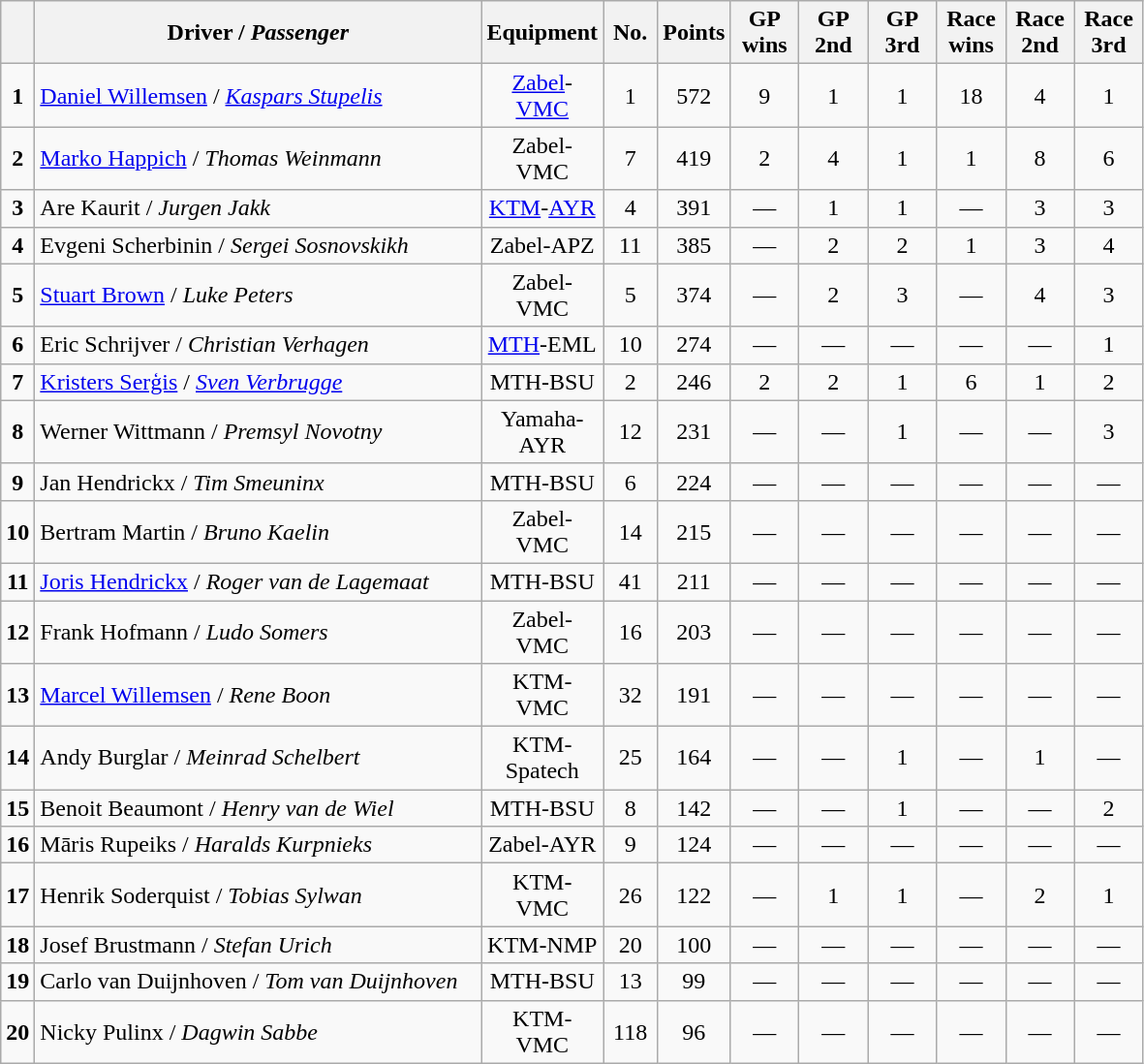<table class="wikitable">
<tr>
<th></th>
<th width="300">Driver / <em>Passenger</em></th>
<th width="40">Equipment</th>
<th width="30">No.</th>
<th width="40">Points</th>
<th width="40">GP wins</th>
<th width="40">GP 2nd</th>
<th width="40">GP 3rd</th>
<th width="40">Race wins</th>
<th width="40">Race 2nd</th>
<th width="40">Race 3rd</th>
</tr>
<tr align="center">
<td><strong>1</strong></td>
<td align="left"> <a href='#'>Daniel Willemsen</a> /  <em><a href='#'>Kaspars Stupelis</a></em></td>
<td><a href='#'>Zabel</a>-<a href='#'>VMC</a></td>
<td>1</td>
<td>572</td>
<td>9</td>
<td>1</td>
<td>1</td>
<td>18</td>
<td>4</td>
<td>1</td>
</tr>
<tr align="center">
<td><strong>2</strong></td>
<td align="left"> <a href='#'>Marko Happich</a> / <em>Thomas Weinmann</em></td>
<td>Zabel-VMC</td>
<td>7</td>
<td>419</td>
<td>2</td>
<td>4</td>
<td>1</td>
<td>1</td>
<td>8</td>
<td>6</td>
</tr>
<tr align="center">
<td><strong>3</strong></td>
<td align="left"> Are Kaurit / <em>Jurgen Jakk</em></td>
<td><a href='#'>KTM</a>-<a href='#'>AYR</a></td>
<td>4</td>
<td>391</td>
<td>—</td>
<td>1</td>
<td>1</td>
<td>—</td>
<td>3</td>
<td>3</td>
</tr>
<tr align="center">
<td><strong>4</strong></td>
<td align="left"> Evgeni Scherbinin / <em>Sergei Sosnovskikh</em></td>
<td>Zabel-APZ</td>
<td>11</td>
<td>385</td>
<td>—</td>
<td>2</td>
<td>2</td>
<td>1</td>
<td>3</td>
<td>4</td>
</tr>
<tr align="center">
<td><strong>5</strong></td>
<td align="left"> <a href='#'>Stuart Brown</a> / <em>Luke Peters</em></td>
<td>Zabel-VMC</td>
<td>5</td>
<td>374</td>
<td>—</td>
<td>2</td>
<td>3</td>
<td>—</td>
<td>4</td>
<td>3</td>
</tr>
<tr align="center">
<td><strong>6</strong></td>
<td align="left"> Eric Schrijver / <em>Christian Verhagen</em></td>
<td><a href='#'>MTH</a>-EML</td>
<td>10</td>
<td>274</td>
<td>—</td>
<td>—</td>
<td>—</td>
<td>—</td>
<td>—</td>
<td>1</td>
</tr>
<tr align="center">
<td><strong>7</strong></td>
<td align="left"> <a href='#'>Kristers Serģis</a> /  <em><a href='#'>Sven Verbrugge</a></em></td>
<td>MTH-BSU</td>
<td>2</td>
<td>246</td>
<td>2</td>
<td>2</td>
<td>1</td>
<td>6</td>
<td>1</td>
<td>2</td>
</tr>
<tr align="center">
<td><strong>8</strong></td>
<td align="left"> Werner Wittmann /  <em>Premsyl Novotny</em></td>
<td>Yamaha-AYR</td>
<td>12</td>
<td>231</td>
<td>—</td>
<td>—</td>
<td>1</td>
<td>—</td>
<td>—</td>
<td>3</td>
</tr>
<tr align="center">
<td><strong>9</strong></td>
<td align="left"> Jan Hendrickx / <em>Tim Smeuninx</em></td>
<td>MTH-BSU</td>
<td>6</td>
<td>224</td>
<td>—</td>
<td>—</td>
<td>—</td>
<td>—</td>
<td>—</td>
<td>—</td>
</tr>
<tr align="center">
<td><strong>10</strong></td>
<td align="left"> Bertram Martin /  <em>Bruno Kaelin</em></td>
<td>Zabel-VMC</td>
<td>14</td>
<td>215</td>
<td>—</td>
<td>—</td>
<td>—</td>
<td>—</td>
<td>—</td>
<td>—</td>
</tr>
<tr align="center">
<td><strong>11</strong></td>
<td align="left"> <a href='#'>Joris Hendrickx</a> / <em>Roger van de Lagemaat</em></td>
<td>MTH-BSU</td>
<td>41</td>
<td>211</td>
<td>—</td>
<td>—</td>
<td>—</td>
<td>—</td>
<td>—</td>
<td>—</td>
</tr>
<tr align="center">
<td><strong>12</strong></td>
<td align="left"> Frank Hofmann /  <em>Ludo Somers</em></td>
<td>Zabel-VMC</td>
<td>16</td>
<td>203</td>
<td>—</td>
<td>—</td>
<td>—</td>
<td>—</td>
<td>—</td>
<td>—</td>
</tr>
<tr align="center">
<td><strong>13</strong></td>
<td align="left"> <a href='#'>Marcel Willemsen</a> / <em>Rene Boon</em></td>
<td>KTM-VMC</td>
<td>32</td>
<td>191</td>
<td>—</td>
<td>—</td>
<td>—</td>
<td>—</td>
<td>—</td>
<td>—</td>
</tr>
<tr align="center">
<td><strong>14</strong></td>
<td align="left"> Andy Burglar / <em>Meinrad Schelbert</em></td>
<td>KTM-Spatech</td>
<td>25</td>
<td>164</td>
<td>—</td>
<td>—</td>
<td>1</td>
<td>—</td>
<td>1</td>
<td>—</td>
</tr>
<tr align="center">
<td><strong>15</strong></td>
<td align="left"> Benoit Beaumont /  <em>Henry van de Wiel</em></td>
<td>MTH-BSU</td>
<td>8</td>
<td>142</td>
<td>—</td>
<td>—</td>
<td>1</td>
<td>—</td>
<td>—</td>
<td>2</td>
</tr>
<tr align="center">
<td><strong>16</strong></td>
<td align="left"> Māris Rupeiks / <em>Haralds Kurpnieks</em></td>
<td>Zabel-AYR</td>
<td>9</td>
<td>124</td>
<td>—</td>
<td>—</td>
<td>—</td>
<td>—</td>
<td>—</td>
<td>—</td>
</tr>
<tr align="center">
<td><strong>17</strong></td>
<td align="left"> Henrik Soderquist / <em>Tobias Sylwan</em></td>
<td>KTM-VMC</td>
<td>26</td>
<td>122</td>
<td>—</td>
<td>1</td>
<td>1</td>
<td>—</td>
<td>2</td>
<td>1</td>
</tr>
<tr align="center">
<td><strong>18</strong></td>
<td align="left"> Josef Brustmann / <em>Stefan Urich</em></td>
<td>KTM-NMP</td>
<td>20</td>
<td>100</td>
<td>—</td>
<td>—</td>
<td>—</td>
<td>—</td>
<td>—</td>
<td>—</td>
</tr>
<tr align="center">
<td><strong>19</strong></td>
<td align="left"> Carlo van Duijnhoven / <em>Tom van Duijnhoven</em></td>
<td>MTH-BSU</td>
<td>13</td>
<td>99</td>
<td>—</td>
<td>—</td>
<td>—</td>
<td>—</td>
<td>—</td>
<td>—</td>
</tr>
<tr align="center">
<td><strong>20</strong></td>
<td align="left"> Nicky Pulinx / <em>Dagwin Sabbe</em></td>
<td>KTM-VMC</td>
<td>118</td>
<td>96</td>
<td>—</td>
<td>—</td>
<td>—</td>
<td>—</td>
<td>—</td>
<td>—</td>
</tr>
</table>
